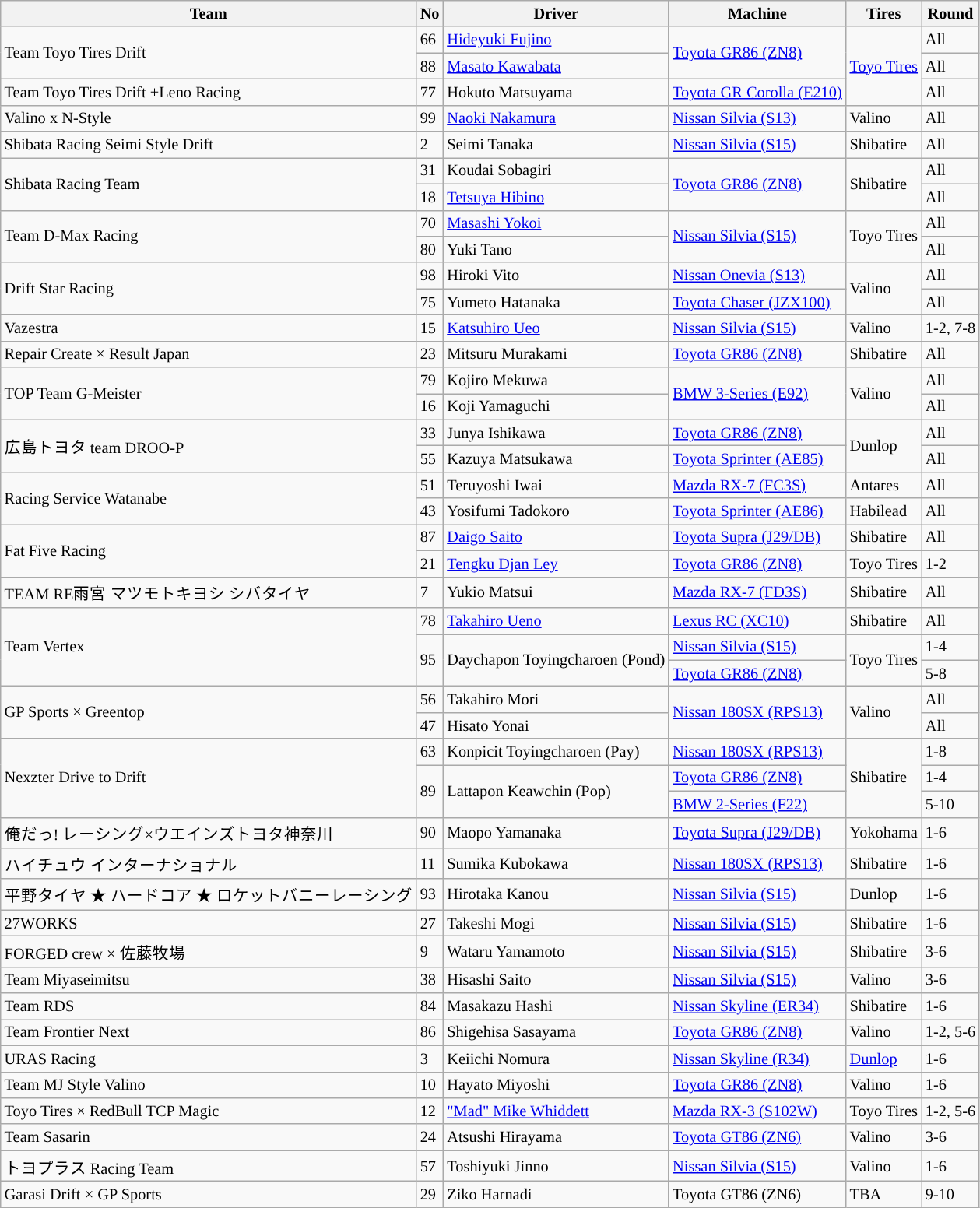<table class="wikitable" style="font-size:85%">
<tr>
<th>Team</th>
<th>No</th>
<th>Driver</th>
<th>Machine</th>
<th>Tires</th>
<th>Round</th>
</tr>
<tr>
<td rowspan="2">Team Toyo Tires Drift</td>
<td>66</td>
<td> <a href='#'>Hideyuki Fujino</a></td>
<td rowspan="2"><a href='#'>Toyota GR86 (ZN8)</a></td>
<td rowspan="3"><a href='#'>Toyo Tires</a></td>
<td>All</td>
</tr>
<tr>
<td>88</td>
<td> <a href='#'>Masato Kawabata</a></td>
<td>All</td>
</tr>
<tr>
<td>Team Toyo Tires Drift +Leno Racing</td>
<td>77</td>
<td> Hokuto Matsuyama</td>
<td><a href='#'>Toyota GR Corolla (E210)</a></td>
<td>All</td>
</tr>
<tr>
<td>Valino x N-Style</td>
<td>99</td>
<td> <a href='#'>Naoki Nakamura</a></td>
<td><a href='#'>Nissan Silvia (S13)</a></td>
<td>Valino</td>
<td>All</td>
</tr>
<tr>
<td>Shibata Racing Seimi Style Drift</td>
<td>2</td>
<td> Seimi Tanaka</td>
<td><a href='#'>Nissan Silvia (S15)</a></td>
<td>Shibatire</td>
<td>All</td>
</tr>
<tr>
<td rowspan="2">Shibata Racing Team</td>
<td>31</td>
<td> Koudai Sobagiri</td>
<td rowspan="2"><a href='#'>Toyota GR86 (ZN8)</a></td>
<td rowspan="2">Shibatire</td>
<td>All</td>
</tr>
<tr>
<td>18</td>
<td> <a href='#'>Tetsuya Hibino</a></td>
<td>All</td>
</tr>
<tr>
<td rowspan="2">Team D-Max Racing</td>
<td>70</td>
<td> <a href='#'>Masashi Yokoi</a></td>
<td rowspan="2"><a href='#'>Nissan Silvia (S15)</a></td>
<td rowspan="2">Toyo Tires</td>
<td>All</td>
</tr>
<tr>
<td>80</td>
<td> Yuki Tano</td>
<td>All</td>
</tr>
<tr>
<td rowspan="2">Drift Star Racing</td>
<td>98</td>
<td> Hiroki Vito</td>
<td><a href='#'>Nissan Onevia (S13)</a></td>
<td rowspan="2">Valino</td>
<td>All</td>
</tr>
<tr>
<td>75</td>
<td> Yumeto Hatanaka</td>
<td><a href='#'>Toyota Chaser (JZX100)</a></td>
<td>All</td>
</tr>
<tr>
<td>Vazestra</td>
<td>15</td>
<td> <a href='#'>Katsuhiro Ueo</a></td>
<td><a href='#'>Nissan Silvia (S15)</a></td>
<td>Valino</td>
<td>1-2, 7-8</td>
</tr>
<tr>
<td>Repair Create × Result Japan</td>
<td>23</td>
<td> Mitsuru Murakami</td>
<td><a href='#'>Toyota GR86 (ZN8)</a></td>
<td>Shibatire</td>
<td>All</td>
</tr>
<tr>
<td rowspan="2">TOP Team G-Meister</td>
<td>79</td>
<td> Kojiro Mekuwa</td>
<td rowspan="2"><a href='#'>BMW 3-Series (E92)</a></td>
<td rowspan="2">Valino</td>
<td>All</td>
</tr>
<tr>
<td>16</td>
<td> Koji Yamaguchi</td>
<td>All</td>
</tr>
<tr>
<td rowspan="2">広島トヨタ team DROO-P</td>
<td>33</td>
<td> Junya Ishikawa</td>
<td><a href='#'>Toyota GR86 (ZN8)</a></td>
<td rowspan="2">Dunlop</td>
<td>All</td>
</tr>
<tr>
<td>55</td>
<td> Kazuya Matsukawa</td>
<td><a href='#'>Toyota Sprinter (AE85)</a></td>
<td>All</td>
</tr>
<tr>
<td rowspan="2">Racing Service Watanabe</td>
<td>51</td>
<td> Teruyoshi Iwai</td>
<td><a href='#'>Mazda RX-7 (FC3S)</a></td>
<td>Antares</td>
<td>All</td>
</tr>
<tr>
<td>43</td>
<td> Yosifumi Tadokoro</td>
<td><a href='#'>Toyota Sprinter (AE86)</a></td>
<td>Habilead</td>
<td>All</td>
</tr>
<tr>
<td rowspan="2">Fat Five Racing</td>
<td>87</td>
<td> <a href='#'>Daigo Saito</a></td>
<td><a href='#'>Toyota Supra (J29/DB)</a></td>
<td>Shibatire</td>
<td>All</td>
</tr>
<tr>
<td>21</td>
<td> <a href='#'>Tengku Djan Ley</a></td>
<td><a href='#'>Toyota GR86 (ZN8)</a></td>
<td>Toyo Tires</td>
<td>1-2</td>
</tr>
<tr>
<td>TEAM RE雨宮 マツモトキヨシ シバタイヤ</td>
<td>7</td>
<td> Yukio Matsui</td>
<td><a href='#'>Mazda RX-7 (FD3S)</a></td>
<td>Shibatire</td>
<td>All</td>
</tr>
<tr>
<td rowspan="3">Team Vertex</td>
<td>78</td>
<td> <a href='#'>Takahiro Ueno</a></td>
<td><a href='#'>Lexus RC (XC10)</a></td>
<td>Shibatire</td>
<td>All</td>
</tr>
<tr>
<td rowspan="2">95</td>
<td rowspan="2"> Daychapon Toyingcharoen (Pond)</td>
<td><a href='#'>Nissan Silvia (S15)</a></td>
<td rowspan="2">Toyo Tires</td>
<td>1-4</td>
</tr>
<tr>
<td><a href='#'>Toyota GR86 (ZN8)</a></td>
<td>5-8</td>
</tr>
<tr>
<td rowspan="2">GP Sports × Greentop</td>
<td>56</td>
<td> Takahiro Mori</td>
<td rowspan="2"><a href='#'>Nissan 180SX (RPS13)</a></td>
<td rowspan="2">Valino</td>
<td>All</td>
</tr>
<tr>
<td>47</td>
<td> Hisato Yonai</td>
<td>All</td>
</tr>
<tr>
<td rowspan="3">Nexzter Drive to Drift</td>
<td>63</td>
<td> Konpicit Toyingcharoen (Pay)</td>
<td><a href='#'>Nissan 180SX (RPS13)</a></td>
<td rowspan="3">Shibatire</td>
<td>1-8</td>
</tr>
<tr>
<td rowspan="2">89</td>
<td rowspan="2"> Lattapon Keawchin (Pop)</td>
<td><a href='#'>Toyota GR86 (ZN8)</a></td>
<td>1-4</td>
</tr>
<tr>
<td><a href='#'>BMW 2-Series (F22)</a></td>
<td>5-10</td>
</tr>
<tr>
<td>俺だっ! レーシング×ウエインズトヨタ神奈川</td>
<td>90</td>
<td> Maopo Yamanaka</td>
<td><a href='#'>Toyota Supra (J29/DB)</a></td>
<td>Yokohama</td>
<td>1-6</td>
</tr>
<tr>
<td>ハイチュウ インターナショナル</td>
<td>11</td>
<td> Sumika Kubokawa</td>
<td><a href='#'>Nissan 180SX (RPS13)</a></td>
<td>Shibatire</td>
<td>1-6</td>
</tr>
<tr>
<td>平野タイヤ ★ ハードコア ★ ロケットバニーレーシング</td>
<td>93</td>
<td> Hirotaka Kanou</td>
<td><a href='#'>Nissan Silvia (S15)</a></td>
<td>Dunlop</td>
<td>1-6</td>
</tr>
<tr>
<td>27WORKS</td>
<td>27</td>
<td> Takeshi Mogi</td>
<td><a href='#'>Nissan Silvia (S15)</a></td>
<td>Shibatire</td>
<td>1-6</td>
</tr>
<tr>
<td>FORGED crew × 佐藤牧場</td>
<td>9</td>
<td> Wataru Yamamoto</td>
<td><a href='#'>Nissan Silvia (S15)</a></td>
<td>Shibatire</td>
<td>3-6</td>
</tr>
<tr>
<td>Team Miyaseimitsu</td>
<td>38</td>
<td> Hisashi Saito</td>
<td><a href='#'>Nissan Silvia (S15)</a></td>
<td>Valino</td>
<td>3-6</td>
</tr>
<tr>
<td>Team RDS</td>
<td>84</td>
<td> Masakazu Hashi</td>
<td><a href='#'>Nissan Skyline (ER34)</a></td>
<td>Shibatire</td>
<td>1-6</td>
</tr>
<tr>
<td>Team Frontier Next</td>
<td>86</td>
<td> Shigehisa Sasayama</td>
<td><a href='#'>Toyota GR86 (ZN8)</a></td>
<td>Valino</td>
<td>1-2, 5-6</td>
</tr>
<tr>
<td>URAS Racing</td>
<td>3</td>
<td> Keiichi Nomura</td>
<td><a href='#'>Nissan Skyline (R34)</a></td>
<td><a href='#'>Dunlop</a></td>
<td>1-6</td>
</tr>
<tr>
<td>Team MJ Style Valino</td>
<td>10</td>
<td> Hayato Miyoshi</td>
<td><a href='#'>Toyota GR86 (ZN8)</a></td>
<td>Valino</td>
<td>1-6</td>
</tr>
<tr>
<td>Toyo Tires × RedBull TCP Magic</td>
<td>12</td>
<td> <a href='#'>"Mad" Mike Whiddett</a></td>
<td><a href='#'>Mazda RX-3 (S102W)</a></td>
<td>Toyo Tires</td>
<td>1-2, 5-6</td>
</tr>
<tr>
<td>Team Sasarin</td>
<td>24</td>
<td> Atsushi Hirayama</td>
<td><a href='#'>Toyota GT86 (ZN6)</a></td>
<td>Valino</td>
<td>3-6</td>
</tr>
<tr>
<td>トヨプラス Racing Team</td>
<td>57</td>
<td> Toshiyuki Jinno</td>
<td><a href='#'>Nissan Silvia (S15)</a></td>
<td>Valino</td>
<td>1-6</td>
</tr>
<tr>
<td>Garasi Drift × GP Sports</td>
<td>29</td>
<td> Ziko Harnadi</td>
<td>Toyota GT86 (ZN6)</td>
<td>TBA</td>
<td>9-10</td>
</tr>
</table>
